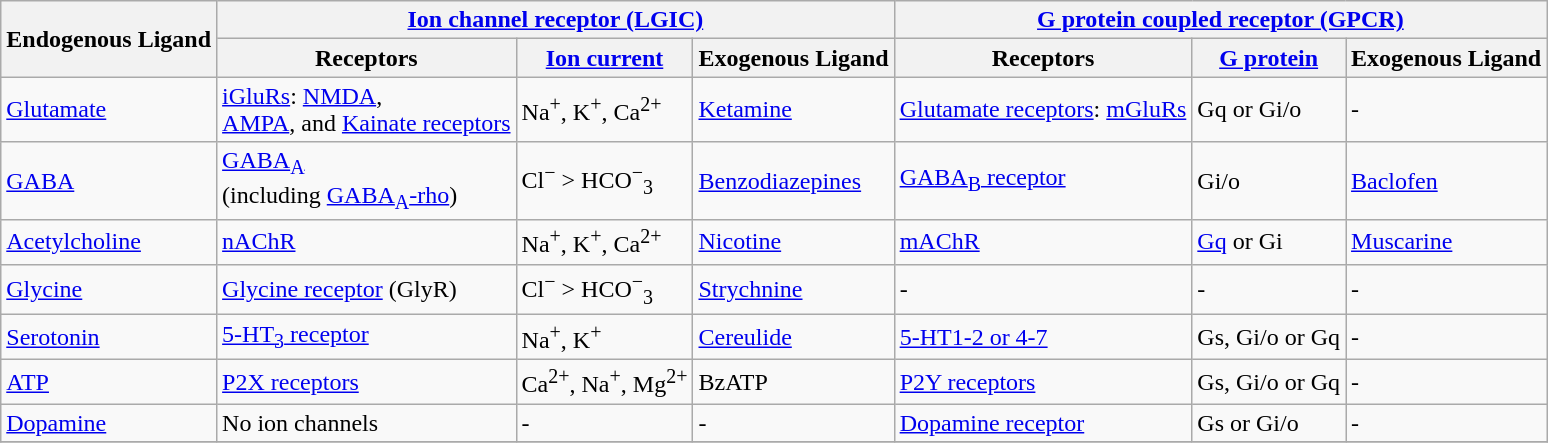<table class="wikitable">
<tr>
<th rowspan="2">Endogenous Ligand</th>
<th colspan="3"><a href='#'>Ion channel receptor (LGIC)</a></th>
<th colspan="3"><a href='#'>G protein coupled receptor (GPCR)</a></th>
</tr>
<tr>
<th>Receptors</th>
<th><a href='#'>Ion current</a></th>
<th>Exogenous Ligand</th>
<th>Receptors</th>
<th><a href='#'>G protein</a></th>
<th>Exogenous Ligand</th>
</tr>
<tr>
<td><a href='#'>Glutamate</a></td>
<td><a href='#'>iGluRs</a>: <a href='#'>NMDA</a>,<br> <a href='#'>AMPA</a>, and <a href='#'>Kainate receptors</a></td>
<td>Na<sup>+</sup>, K<sup>+</sup>, Ca<sup>2+</sup> </td>
<td><a href='#'>Ketamine</a></td>
<td><a href='#'>Glutamate receptors</a>: <a href='#'>mGluRs</a></td>
<td>Gq or Gi/o</td>
<td>-</td>
</tr>
<tr>
<td><a href='#'>GABA</a></td>
<td><a href='#'>GABA<sub>A</sub></a><br>(including <a href='#'>GABA<sub>A</sub>-rho</a>)</td>
<td>Cl<sup>−</sup> > HCO<sup>−</sup><sub>3</sub> </td>
<td><a href='#'>Benzodiazepines</a></td>
<td><a href='#'>GABA<sub>B</sub> receptor</a></td>
<td>Gi/o</td>
<td><a href='#'>Baclofen</a></td>
</tr>
<tr>
<td><a href='#'>Acetylcholine</a></td>
<td><a href='#'>nAChR</a></td>
<td>Na<sup>+</sup>, K<sup>+</sup>, Ca<sup>2+</sup></td>
<td><a href='#'>Nicotine</a></td>
<td><a href='#'>mAChR</a></td>
<td><a href='#'>Gq</a> or Gi</td>
<td><a href='#'>Muscarine</a></td>
</tr>
<tr>
<td><a href='#'>Glycine</a></td>
<td><a href='#'>Glycine receptor</a> (GlyR)</td>
<td>Cl<sup>−</sup> > HCO<sup>−</sup><sub>3</sub> </td>
<td><a href='#'>Strychnine</a></td>
<td>-</td>
<td>-</td>
<td>-</td>
</tr>
<tr>
<td><a href='#'>Serotonin</a></td>
<td><a href='#'>5-HT<sub>3</sub> receptor</a></td>
<td>Na<sup>+</sup>, K<sup>+</sup> </td>
<td><a href='#'>Cereulide</a></td>
<td><a href='#'>5-HT1-2 or 4-7</a></td>
<td>Gs, Gi/o or Gq</td>
<td>-</td>
</tr>
<tr>
<td><a href='#'>ATP</a></td>
<td><a href='#'>P2X receptors</a></td>
<td>Ca<sup>2+</sup>, Na<sup>+</sup>, Mg<sup>2+</sup>  </td>
<td>BzATP</td>
<td><a href='#'>P2Y receptors</a></td>
<td>Gs, Gi/o or Gq</td>
<td>-</td>
</tr>
<tr>
<td><a href='#'>Dopamine</a></td>
<td>No ion channels</td>
<td>-</td>
<td>-</td>
<td><a href='#'>Dopamine receptor</a></td>
<td>Gs or Gi/o</td>
<td>-</td>
</tr>
<tr>
</tr>
</table>
